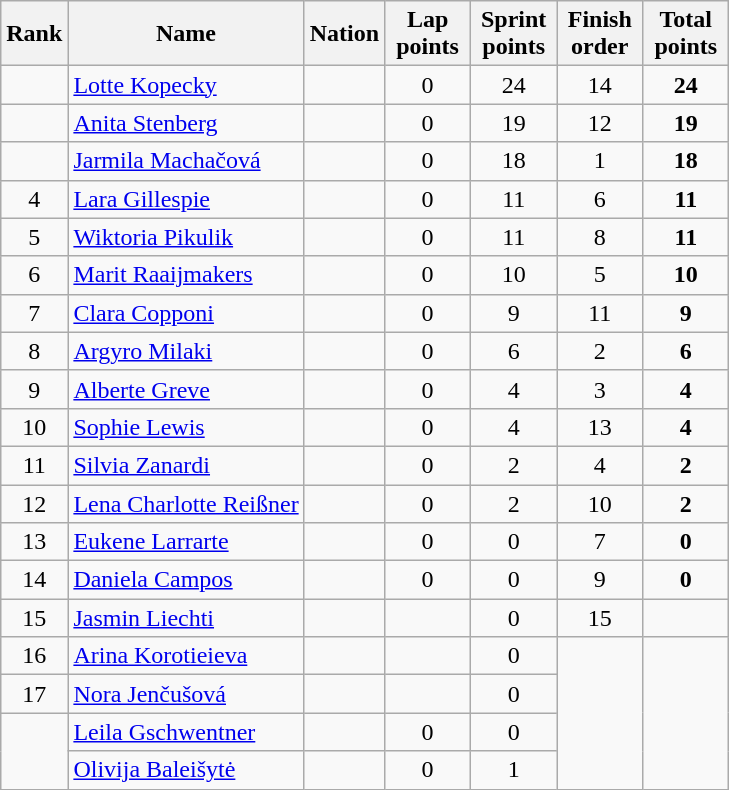<table class="wikitable sortable" style="text-align:center">
<tr>
<th>Rank</th>
<th>Name</th>
<th>Nation</th>
<th width=50>Lap points</th>
<th width=50>Sprint points</th>
<th width=50>Finish order</th>
<th width=50>Total points</th>
</tr>
<tr>
<td></td>
<td align=left><a href='#'>Lotte Kopecky</a></td>
<td align=left></td>
<td>0</td>
<td>24</td>
<td>14</td>
<td><strong>24</strong></td>
</tr>
<tr>
<td></td>
<td align=left><a href='#'>Anita Stenberg</a></td>
<td align=left></td>
<td>0</td>
<td>19</td>
<td>12</td>
<td><strong>19</strong></td>
</tr>
<tr>
<td></td>
<td align=left><a href='#'>Jarmila Machačová</a></td>
<td align=left></td>
<td>0</td>
<td>18</td>
<td>1</td>
<td><strong>18</strong></td>
</tr>
<tr>
<td>4</td>
<td align=left><a href='#'>Lara Gillespie</a></td>
<td align=left></td>
<td>0</td>
<td>11</td>
<td>6</td>
<td><strong>11</strong></td>
</tr>
<tr>
<td>5</td>
<td align=left><a href='#'>Wiktoria Pikulik</a></td>
<td align=left></td>
<td>0</td>
<td>11</td>
<td>8</td>
<td><strong>11</strong></td>
</tr>
<tr>
<td>6</td>
<td align=left><a href='#'>Marit Raaijmakers</a></td>
<td align=left></td>
<td>0</td>
<td>10</td>
<td>5</td>
<td><strong>10</strong></td>
</tr>
<tr>
<td>7</td>
<td align=left><a href='#'>Clara Copponi</a></td>
<td align=left></td>
<td>0</td>
<td>9</td>
<td>11</td>
<td><strong>9</strong></td>
</tr>
<tr>
<td>8</td>
<td align=left><a href='#'>Argyro Milaki</a></td>
<td align=left></td>
<td>0</td>
<td>6</td>
<td>2</td>
<td><strong>6</strong></td>
</tr>
<tr>
<td>9</td>
<td align=left><a href='#'>Alberte Greve</a></td>
<td align=left></td>
<td>0</td>
<td>4</td>
<td>3</td>
<td><strong>4</strong></td>
</tr>
<tr>
<td>10</td>
<td align=left><a href='#'>Sophie Lewis</a></td>
<td align=left></td>
<td>0</td>
<td>4</td>
<td>13</td>
<td><strong>4</strong></td>
</tr>
<tr>
<td>11</td>
<td align=left><a href='#'>Silvia Zanardi</a></td>
<td align=left></td>
<td>0</td>
<td>2</td>
<td>4</td>
<td><strong>2</strong></td>
</tr>
<tr>
<td>12</td>
<td align=left><a href='#'>Lena Charlotte Reißner</a></td>
<td align=left></td>
<td>0</td>
<td>2</td>
<td>10</td>
<td><strong>2</strong></td>
</tr>
<tr>
<td>13</td>
<td align=left><a href='#'>Eukene Larrarte</a></td>
<td align=left></td>
<td>0</td>
<td>0</td>
<td>7</td>
<td><strong>0</strong></td>
</tr>
<tr>
<td>14</td>
<td align=left><a href='#'>Daniela Campos</a></td>
<td align=left></td>
<td>0</td>
<td>0</td>
<td>9</td>
<td><strong>0</strong></td>
</tr>
<tr>
<td>15</td>
<td align=left><a href='#'>Jasmin Liechti</a></td>
<td align=left></td>
<td></td>
<td>0</td>
<td>15</td>
<td><strong></strong></td>
</tr>
<tr>
<td>16</td>
<td align=left><a href='#'>Arina Korotieieva</a></td>
<td align=left></td>
<td></td>
<td>0</td>
<td rowspan=4></td>
<td rowspan=4></td>
</tr>
<tr>
<td>17</td>
<td align=left><a href='#'>Nora Jenčušová</a></td>
<td align=left></td>
<td></td>
<td>0</td>
</tr>
<tr>
<td rowspan=2></td>
<td align=left><a href='#'>Leila Gschwentner</a></td>
<td align=left></td>
<td>0</td>
<td>0</td>
</tr>
<tr>
<td align=left><a href='#'>Olivija Baleišytė</a></td>
<td align=left></td>
<td>0</td>
<td>1</td>
</tr>
</table>
